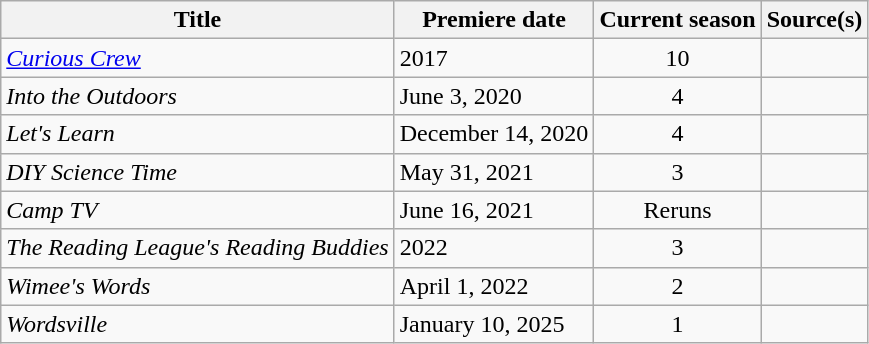<table class="wikitable sortable">
<tr>
<th>Title</th>
<th>Premiere date</th>
<th>Current season</th>
<th>Source(s)</th>
</tr>
<tr>
<td><em><a href='#'>Curious Crew</a></em></td>
<td>2017</td>
<td scope="row" style="text-align:center;">10</td>
<td></td>
</tr>
<tr>
<td><em>Into the Outdoors</em></td>
<td>June 3, 2020</td>
<td scope="row" style="text-align:center;">4</td>
<td></td>
</tr>
<tr>
<td><em>Let's Learn</em></td>
<td>December 14, 2020</td>
<td scope="row" style="text-align:center;">4</td>
<td></td>
</tr>
<tr>
<td><em>DIY Science Time</em></td>
<td>May 31, 2021</td>
<td scope="row" style="text-align:center;">3</td>
<td></td>
</tr>
<tr>
<td><em>Camp TV</em></td>
<td>June 16, 2021</td>
<td scope="row" style="text-align:center;">Reruns</td>
<td></td>
</tr>
<tr>
<td><em>The Reading League's Reading Buddies</em></td>
<td>2022</td>
<td scope="row" style="text-align:center;">3</td>
<td></td>
</tr>
<tr>
<td><em>Wimee's Words</em></td>
<td>April 1, 2022</td>
<td scope="row" style="text-align:center;">2</td>
<td></td>
</tr>
<tr>
<td><em>Wordsville</em></td>
<td>January 10, 2025</td>
<td scope="row" style="text-align:center;">1</td>
<td></td>
</tr>
</table>
